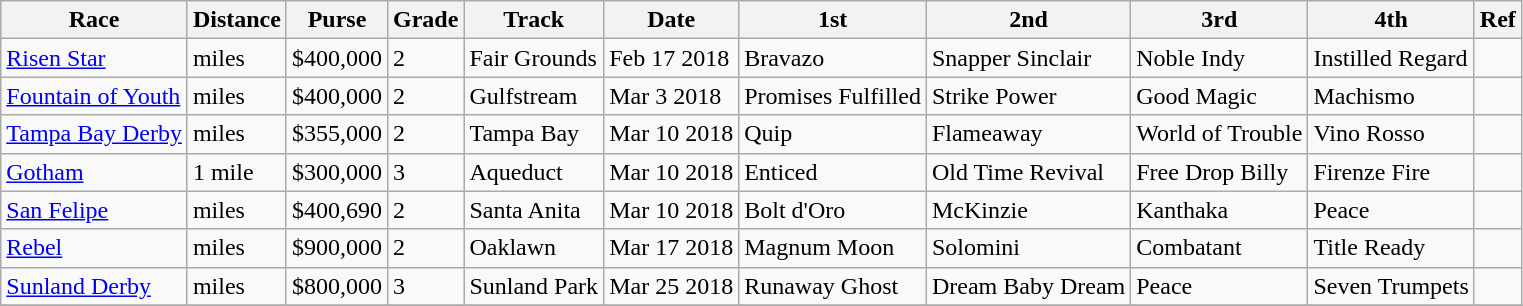<table class="wikitable">
<tr>
<th>Race</th>
<th>Distance</th>
<th>Purse</th>
<th>Grade</th>
<th>Track</th>
<th>Date</th>
<th>1st</th>
<th>2nd</th>
<th>3rd</th>
<th>4th</th>
<th>Ref</th>
</tr>
<tr>
<td><a href='#'>Risen Star</a></td>
<td> miles</td>
<td align=right>$400,000</td>
<td>2</td>
<td>Fair Grounds</td>
<td>Feb 17 2018</td>
<td>Bravazo</td>
<td>Snapper Sinclair</td>
<td>Noble Indy</td>
<td>Instilled Regard</td>
<td></td>
</tr>
<tr>
<td><a href='#'>Fountain of Youth</a></td>
<td> miles</td>
<td align=right>$400,000</td>
<td>2</td>
<td>Gulfstream</td>
<td>Mar 3 2018</td>
<td>Promises Fulfilled</td>
<td>Strike Power</td>
<td>Good Magic</td>
<td>Machismo</td>
<td></td>
</tr>
<tr>
<td><a href='#'>Tampa Bay Derby</a></td>
<td> miles</td>
<td align=right>$355,000</td>
<td>2</td>
<td>Tampa Bay</td>
<td>Mar 10 2018</td>
<td>Quip</td>
<td>Flameaway</td>
<td>World of Trouble</td>
<td>Vino Rosso</td>
<td></td>
</tr>
<tr>
<td><a href='#'>Gotham</a></td>
<td>1 mile</td>
<td align=right>$300,000</td>
<td>3</td>
<td>Aqueduct</td>
<td>Mar 10 2018</td>
<td>Enticed</td>
<td>Old Time Revival</td>
<td>Free Drop Billy</td>
<td>Firenze Fire</td>
<td></td>
</tr>
<tr>
<td><a href='#'>San Felipe</a></td>
<td> miles</td>
<td align=right>$400,690</td>
<td>2</td>
<td>Santa Anita</td>
<td>Mar 10 2018</td>
<td>Bolt d'Oro</td>
<td>McKinzie</td>
<td>Kanthaka</td>
<td>Peace</td>
<td></td>
</tr>
<tr>
<td><a href='#'>Rebel</a></td>
<td> miles</td>
<td align=right>$900,000</td>
<td>2</td>
<td>Oaklawn</td>
<td>Mar 17 2018</td>
<td>Magnum Moon</td>
<td>Solomini</td>
<td>Combatant</td>
<td>Title Ready</td>
<td></td>
</tr>
<tr>
<td><a href='#'>Sunland Derby</a></td>
<td> miles</td>
<td align=right>$800,000</td>
<td>3</td>
<td>Sunland Park</td>
<td>Mar 25 2018</td>
<td>Runaway Ghost</td>
<td>Dream Baby Dream</td>
<td>Peace</td>
<td>Seven Trumpets</td>
<td></td>
</tr>
<tr>
</tr>
</table>
